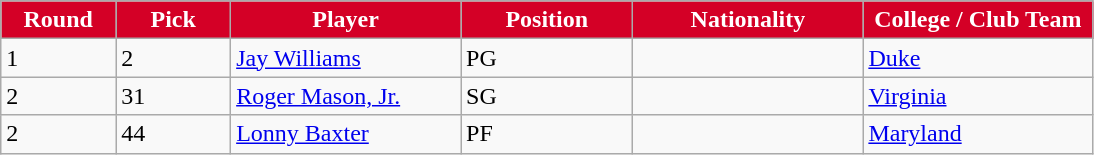<table class="wikitable sortable sortable">
<tr>
<th style="background:#D40026; color:#FFFFFF" width="10%">Round</th>
<th style="background:#D40026; color:#FFFFFF" width="10%">Pick</th>
<th style="background:#D40026; color:#FFFFFF" width="20%">Player</th>
<th style="background:#D40026; color:#FFFFFF" width="15%">Position</th>
<th style="background:#D40026; color:#FFFFFF" width="20%">Nationality</th>
<th style="background:#D40026; color:#FFFFFF" width="20%">College / Club Team</th>
</tr>
<tr>
<td>1</td>
<td>2</td>
<td><a href='#'>Jay Williams</a></td>
<td>PG</td>
<td></td>
<td><a href='#'>Duke</a></td>
</tr>
<tr>
<td>2</td>
<td>31</td>
<td><a href='#'>Roger Mason, Jr.</a></td>
<td>SG</td>
<td></td>
<td><a href='#'>Virginia</a></td>
</tr>
<tr>
<td>2</td>
<td>44</td>
<td><a href='#'>Lonny Baxter</a></td>
<td>PF</td>
<td></td>
<td><a href='#'>Maryland</a></td>
</tr>
</table>
